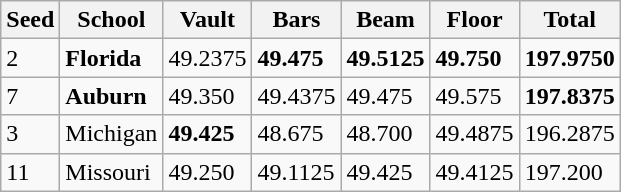<table class="wikitable">
<tr>
<th>Seed</th>
<th>School</th>
<th>Vault</th>
<th>Bars</th>
<th>Beam</th>
<th>Floor</th>
<th>Total</th>
</tr>
<tr>
<td>2</td>
<td><strong>Florida</strong></td>
<td>49.2375</td>
<td><strong>49.475</strong></td>
<td><strong>49.5125</strong></td>
<td><strong>49.750</strong></td>
<td><strong>197.9750</strong></td>
</tr>
<tr>
<td>7</td>
<td><strong>Auburn</strong></td>
<td>49.350</td>
<td>49.4375</td>
<td>49.475</td>
<td>49.575</td>
<td><strong>197.8375</strong></td>
</tr>
<tr>
<td>3</td>
<td>Michigan</td>
<td><strong>49.425</strong></td>
<td>48.675</td>
<td>48.700</td>
<td>49.4875</td>
<td>196.2875</td>
</tr>
<tr>
<td>11</td>
<td>Missouri</td>
<td>49.250</td>
<td>49.1125</td>
<td>49.425</td>
<td>49.4125</td>
<td>197.200</td>
</tr>
</table>
